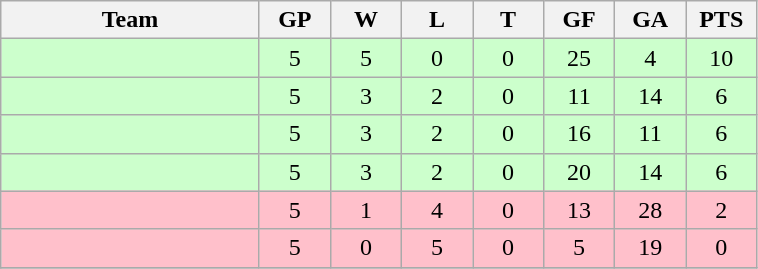<table class="wikitable" style="text-align:center;">
<tr>
<th width=165>Team</th>
<th width=40>GP</th>
<th width=40>W</th>
<th width=40>L</th>
<th width=40>T</th>
<th width=40>GF</th>
<th width=40>GA</th>
<th width=40>PTS</th>
</tr>
<tr style="background:#ccffcc">
<td style="text-align:left;"></td>
<td>5</td>
<td>5</td>
<td>0</td>
<td>0</td>
<td>25</td>
<td>4</td>
<td>10</td>
</tr>
<tr style="background:#ccffcc">
<td style="text-align:left;"></td>
<td>5</td>
<td>3</td>
<td>2</td>
<td>0</td>
<td>11</td>
<td>14</td>
<td>6</td>
</tr>
<tr style="background:#ccffcc">
<td style="text-align:left;"></td>
<td>5</td>
<td>3</td>
<td>2</td>
<td>0</td>
<td>16</td>
<td>11</td>
<td>6</td>
</tr>
<tr style="background:#ccffcc">
<td style="text-align:left;"></td>
<td>5</td>
<td>3</td>
<td>2</td>
<td>0</td>
<td>20</td>
<td>14</td>
<td>6</td>
</tr>
<tr style="background:pink">
<td style="text-align:left;"></td>
<td>5</td>
<td>1</td>
<td>4</td>
<td>0</td>
<td>13</td>
<td>28</td>
<td>2</td>
</tr>
<tr style="background:pink">
<td style="text-align:left;"></td>
<td>5</td>
<td>0</td>
<td>5</td>
<td>0</td>
<td>5</td>
<td>19</td>
<td>0</td>
</tr>
<tr>
</tr>
</table>
